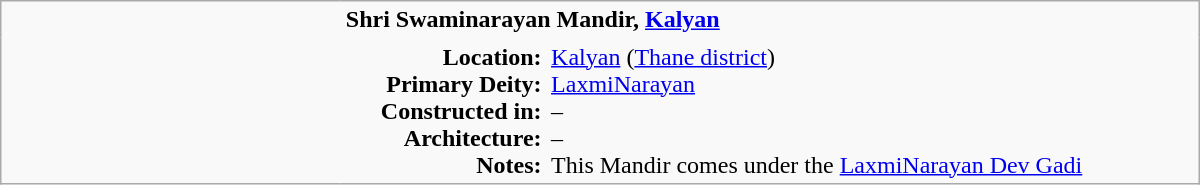<table class="wikitable plain" border="0" width="800">
<tr>
<td width="220px" rowspan="2" style="border:none;"></td>
<td valign="top" colspan=2 style="border:none;"><strong>Shri Swaminarayan Mandir, <a href='#'>Kalyan</a></strong></td>
</tr>
<tr>
<td valign="top" style="text-align:right; border:none;"><strong>Location:</strong><br><strong>Primary Deity:</strong><br><strong>Constructed in:</strong><br><strong>Architecture:</strong><br><strong>Notes:</strong></td>
<td valign="top" style="border:none;"><a href='#'>Kalyan</a> (<a href='#'>Thane district</a>) <br><a href='#'>LaxmiNarayan</a> <br>– <br>– <br>This Mandir comes under the <a href='#'>LaxmiNarayan Dev Gadi</a></td>
</tr>
</table>
